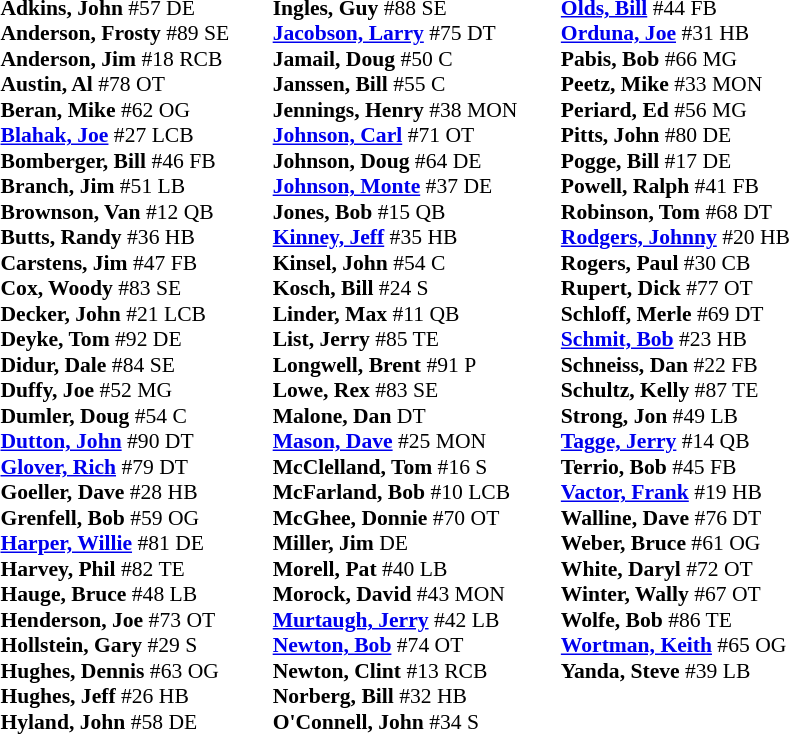<table class="toccolours" style="border-collapse:collapse; font-size:90%;">
<tr>
<td colspan="7" align="center"></td>
</tr>
<tr>
<td colspan=7 align="right"></td>
</tr>
<tr>
<td valign="top"><br><strong>Adkins, John</strong> #57  DE<br>
<strong>Anderson, Frosty</strong> #89  SE<br>
<strong>Anderson, Jim</strong> #18  RCB<br>
<strong>Austin, Al</strong> #78  OT<br>
<strong>Beran, Mike</strong> #62  OG<br>
<strong><a href='#'>Blahak, Joe</a></strong> #27  LCB<br>
<strong>Bomberger, Bill</strong> #46  FB<br>
<strong>Branch, Jim</strong> #51  LB<br>
<strong>Brownson, Van</strong> #12  QB<br>
<strong>Butts, Randy</strong> #36  HB<br>
<strong>Carstens, Jim</strong> #47  FB<br>
<strong>Cox, Woody</strong> #83  SE<br>
<strong>Decker, John</strong> #21  LCB<br>
<strong>Deyke, Tom</strong> #92  DE<br>
<strong>Didur, Dale</strong> #84  SE<br>
<strong>Duffy, Joe</strong> #52  MG<br>
<strong>Dumler, Doug</strong> #54  C<br>
<strong><a href='#'>Dutton, John</a></strong> #90  DT<br>
<strong><a href='#'>Glover, Rich</a></strong> #79  DT<br>
<strong>Goeller, Dave</strong> #28  HB<br>
<strong>Grenfell, Bob</strong> #59  OG<br>
<strong><a href='#'>Harper, Willie</a></strong> #81  DE<br>
<strong>Harvey, Phil</strong> #82  TE<br>
<strong>Hauge, Bruce</strong> #48  LB<br>
<strong>Henderson, Joe</strong> #73  OT<br>
<strong>Hollstein, Gary</strong> #29  S<br>
<strong>Hughes, Dennis</strong> #63  OG<br>
<strong>Hughes, Jeff</strong> #26  HB<br>
<strong>Hyland, John</strong> #58  DE</td>
<td width="25"> </td>
<td valign="top"><br><strong>Ingles, Guy</strong> #88  SE<br>
<strong><a href='#'>Jacobson, Larry</a></strong> #75  DT<br>
<strong>Jamail, Doug</strong> #50  C<br>
<strong>Janssen, Bill</strong> #55  C<br>
<strong>Jennings, Henry</strong> #38  MON<br>
<strong><a href='#'>Johnson, Carl</a></strong> #71  OT<br>
<strong>Johnson, Doug</strong> #64  DE<br>
<strong><a href='#'>Johnson, Monte</a></strong> #37  DE<br>
<strong>Jones, Bob</strong> #15  QB<br>
<strong><a href='#'>Kinney, Jeff</a></strong> #35  HB<br>
<strong>Kinsel, John</strong> #54  C<br>
<strong>Kosch, Bill</strong> #24  S<br>
<strong>Linder, Max</strong> #11  QB<br>
<strong>List, Jerry</strong> #85  TE<br>
<strong>Longwell, Brent</strong> #91  P<br>
<strong>Lowe, Rex</strong>  #83  SE<br>
<strong>Malone, Dan</strong>   DT<br>
<strong><a href='#'>Mason, Dave</a></strong> #25  MON<br>
<strong>McClelland, Tom</strong> #16  S<br>
<strong>McFarland, Bob</strong> #10  LCB<br>
<strong>McGhee, Donnie</strong> #70  OT<br>
<strong>Miller, Jim</strong>   DE<br>
<strong>Morell, Pat</strong> #40  LB<br>
<strong>Morock, David</strong> #43  MON<br>
<strong><a href='#'>Murtaugh, Jerry</a></strong> #42  LB<br>
<strong><a href='#'>Newton, Bob</a></strong> #74  OT<br>
<strong>Newton, Clint</strong> #13  RCB<br>
<strong>Norberg, Bill</strong> #32  HB<br>
<strong>O'Connell, John</strong> #34  S</td>
<td width="25"> </td>
<td valign="top"><br><strong><a href='#'>Olds, Bill</a></strong> #44  FB<br>
<strong><a href='#'>Orduna, Joe</a></strong> #31  HB<br>
<strong>Pabis, Bob</strong> #66  MG<br>
<strong>Peetz, Mike</strong> #33  MON<br>
<strong>Periard, Ed</strong> #56  MG<br>
<strong>Pitts, John</strong> #80  DE<br>
<strong>Pogge, Bill</strong> #17  DE<br>
<strong>Powell, Ralph</strong> #41  FB<br>
<strong>Robinson, Tom</strong> #68  DT<br>
<strong><a href='#'>Rodgers, Johnny</a></strong> #20  HB<br>
<strong>Rogers, Paul</strong> #30  CB<br>
<strong>Rupert, Dick</strong> #77  OT<br>
<strong>Schloff, Merle</strong> #69  DT<br>
<strong><a href='#'>Schmit, Bob</a></strong> #23  HB<br>
<strong>Schneiss, Dan</strong> #22  FB<br>
<strong>Schultz, Kelly</strong> #87  TE<br>
<strong>Strong, Jon</strong> #49  LB<br>
<strong><a href='#'>Tagge, Jerry</a></strong> #14  QB<br>
<strong>Terrio, Bob</strong> #45  FB<br>
<strong><a href='#'>Vactor, Frank</a></strong> #19  HB<br>
<strong>Walline, Dave</strong> #76  DT<br>
<strong>Weber, Bruce</strong> #61  OG<br>
<strong>White, Daryl</strong> #72  OT<br>
<strong>Winter, Wally</strong> #67  OT<br>
<strong>Wolfe, Bob</strong> #86  TE<br>
<strong><a href='#'>Wortman, Keith</a></strong> #65  OG<br>
<strong>Yanda, Steve</strong> #39  LB</td>
</tr>
<tr>
<td colspan="5" valign="bottom" align="right"></td>
</tr>
</table>
